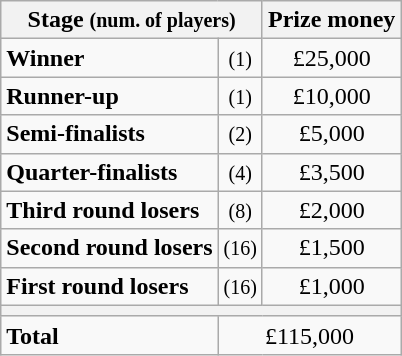<table class="wikitable">
<tr>
<th colspan=2>Stage <small>(num. of players)</small></th>
<th>Prize money</th>
</tr>
<tr>
<td><strong>Winner</strong></td>
<td align=center><small>(1)</small></td>
<td align=center>£25,000</td>
</tr>
<tr>
<td><strong>Runner-up</strong></td>
<td align=center><small>(1)</small></td>
<td align=center>£10,000</td>
</tr>
<tr>
<td><strong>Semi-finalists</strong></td>
<td align=center><small>(2)</small></td>
<td align=center>£5,000</td>
</tr>
<tr>
<td><strong>Quarter-finalists</strong></td>
<td align=center><small>(4)</small></td>
<td align=center>£3,500</td>
</tr>
<tr>
<td><strong>Third round losers</strong></td>
<td align=center><small>(8)</small></td>
<td align=center>£2,000</td>
</tr>
<tr>
<td><strong>Second round losers</strong></td>
<td align=center><small>(16)</small></td>
<td align=center>£1,500</td>
</tr>
<tr>
<td><strong>First round losers</strong></td>
<td align=center><small>(16)</small></td>
<td align=center>£1,000</td>
</tr>
<tr>
<th colspan=3></th>
</tr>
<tr>
<td><strong>Total</strong></td>
<td align=center colspan=2>£115,000</td>
</tr>
</table>
